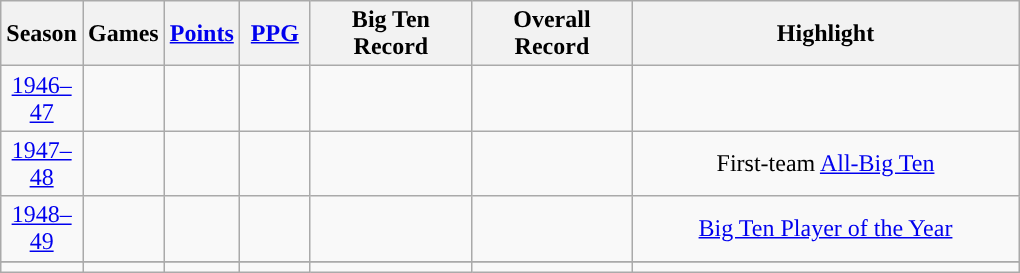<table class="wikitable sortable" style="text-align:center">
<tr>
<th width=40px>Season</th>
<th width=40px>Games</th>
<th width=40px><a href='#'>Points</a></th>
<th width=40px><a href='#'>PPG</a></th>
<th width=100px>Big Ten <br>Record</th>
<th width=100px>Overall <br>Record</th>
<th width=250px>Highlight</th>
</tr>
<tr>
<td><a href='#'>1946–47</a></td>
<td></td>
<td></td>
<td></td>
<td></td>
<td></td>
<td></td>
</tr>
<tr>
<td><a href='#'>1947–48</a></td>
<td></td>
<td></td>
<td></td>
<td></td>
<td></td>
<td>First-team <a href='#'>All-Big Ten</a></td>
</tr>
<tr>
<td><a href='#'>1948–49</a></td>
<td></td>
<td></td>
<td></td>
<td></td>
<td></td>
<td><a href='#'>Big Ten Player of the Year</a></td>
</tr>
<tr>
</tr>
<tr class="sortbottom">
<td></td>
<td></td>
<td></td>
<td></td>
<td></td>
<td></td>
<td></td>
</tr>
</table>
